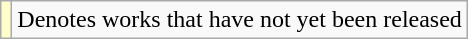<table class="wikitable">
<tr>
<td style=background:#FFFFCC;></td>
<td>Denotes works that have not yet been released</td>
</tr>
</table>
